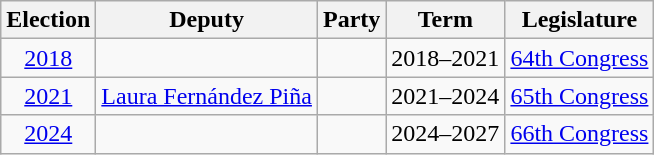<table class="wikitable sortable" style="text-align: center">
<tr>
<th>Election</th>
<th class="unsortable">Deputy</th>
<th class="unsortable">Party</th>
<th class="unsortable">Term</th>
<th class="unsortable">Legislature</th>
</tr>
<tr>
<td><a href='#'>2018</a></td>
<td></td>
<td>    </td>
<td>2018–2021</td>
<td><a href='#'>64th Congress</a></td>
</tr>
<tr>
<td><a href='#'>2021</a></td>
<td><a href='#'>Laura Fernández Piña</a></td>
<td>  </td>
<td>2021–2024</td>
<td><a href='#'>65th Congress</a></td>
</tr>
<tr>
<td><a href='#'>2024</a></td>
<td></td>
<td></td>
<td>2024–2027</td>
<td><a href='#'>66th Congress</a></td>
</tr>
</table>
